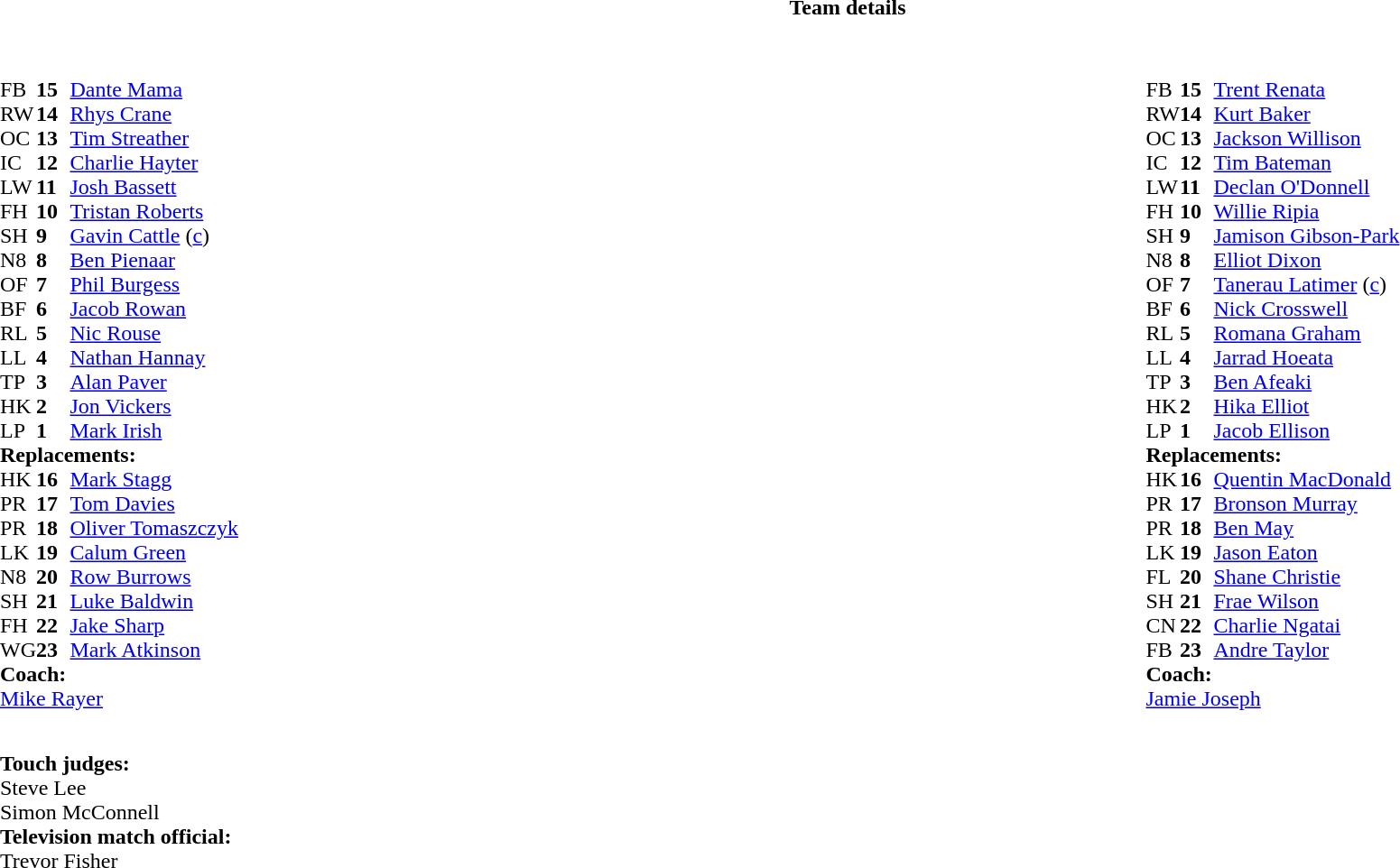<table border="0" width="100%" class="collapsible collapsed">
<tr>
<th>Team details</th>
</tr>
<tr>
<td><br><table width="100%">
<tr>
<td valign="top" width="50%"><br><table style="font-size: 100%" cellspacing="0" cellpadding="0">
<tr>
<th width="25"></th>
<th width="25"></th>
</tr>
<tr>
<td>FB</td>
<td><strong>15</strong></td>
<td> <a href='#'>Dante Mama</a></td>
</tr>
<tr>
<td>RW</td>
<td><strong>14</strong></td>
<td> <a href='#'>Rhys Crane</a></td>
</tr>
<tr>
<td>OC</td>
<td><strong>13</strong></td>
<td> <a href='#'>Tim Streather</a></td>
</tr>
<tr>
<td>IC</td>
<td><strong>12</strong></td>
<td> <a href='#'>Charlie Hayter</a></td>
</tr>
<tr>
<td>LW</td>
<td><strong>11</strong></td>
<td> <a href='#'>Josh Bassett</a></td>
</tr>
<tr>
<td>FH</td>
<td><strong>10</strong></td>
<td> <a href='#'>Tristan Roberts</a></td>
<td></td>
<td></td>
</tr>
<tr>
<td>SH</td>
<td><strong>9</strong></td>
<td> <a href='#'>Gavin Cattle</a> (<a href='#'>c</a>)</td>
<td></td>
<td></td>
</tr>
<tr>
<td>N8</td>
<td><strong>8</strong></td>
<td> <a href='#'>Ben Pienaar</a></td>
</tr>
<tr>
<td>OF</td>
<td><strong>7</strong></td>
<td> <a href='#'>Phil Burgess</a></td>
<td></td>
<td></td>
</tr>
<tr>
<td>BF</td>
<td><strong>6</strong></td>
<td> <a href='#'>Jacob Rowan</a></td>
</tr>
<tr>
<td>RL</td>
<td><strong>5</strong></td>
<td> <a href='#'>Nic Rouse</a></td>
</tr>
<tr>
<td>LL</td>
<td><strong>4</strong></td>
<td> <a href='#'>Nathan Hannay</a></td>
<td></td>
<td></td>
</tr>
<tr>
<td>TP</td>
<td><strong>3</strong></td>
<td> <a href='#'>Alan Paver</a></td>
<td></td>
<td></td>
</tr>
<tr>
<td>HK</td>
<td><strong>2</strong></td>
<td> <a href='#'>Jon Vickers</a></td>
<td></td>
<td></td>
</tr>
<tr>
<td>LP</td>
<td><strong>1</strong></td>
<td> <a href='#'>Mark Irish</a></td>
<td></td>
<td></td>
</tr>
<tr>
<td colspan=3><strong>Replacements:</strong></td>
</tr>
<tr>
<td>HK</td>
<td><strong>16</strong></td>
<td> <a href='#'>Mark Stagg</a></td>
<td></td>
<td></td>
</tr>
<tr>
<td>PR</td>
<td><strong>17</strong></td>
<td> <a href='#'>Tom Davies</a></td>
<td></td>
<td></td>
</tr>
<tr>
<td>PR</td>
<td><strong>18</strong></td>
<td> <a href='#'>Oliver Tomaszczyk</a></td>
<td></td>
<td></td>
</tr>
<tr>
<td>LK</td>
<td><strong>19</strong></td>
<td> <a href='#'>Calum Green</a></td>
<td></td>
<td></td>
</tr>
<tr>
<td>N8</td>
<td><strong>20</strong></td>
<td> <a href='#'>Row Burrows</a></td>
<td></td>
<td></td>
</tr>
<tr>
<td>SH</td>
<td><strong>21</strong></td>
<td> <a href='#'>Luke Baldwin</a></td>
<td></td>
<td></td>
</tr>
<tr>
<td>FH</td>
<td><strong>22</strong></td>
<td> <a href='#'>Jake Sharp</a></td>
<td></td>
<td></td>
</tr>
<tr>
<td>WG</td>
<td><strong>23</strong></td>
<td> <a href='#'>Mark Atkinson</a></td>
</tr>
<tr>
<td colspan=3><strong>Coach:</strong></td>
</tr>
<tr>
<td colspan="4"> <a href='#'>Mike Rayer</a></td>
</tr>
</table>
</td>
<td valign="top" width="50%"><br><table style="font-size: 100%" cellspacing="0" cellpadding="0" align="center">
<tr>
<th width="25"></th>
<th width="25"></th>
</tr>
<tr>
<td>FB</td>
<td><strong>15</strong></td>
<td><a href='#'>Trent Renata</a></td>
</tr>
<tr>
<td>RW</td>
<td><strong>14</strong></td>
<td><a href='#'>Kurt Baker</a></td>
</tr>
<tr>
<td>OC</td>
<td><strong>13</strong></td>
<td><a href='#'>Jackson Willison</a></td>
</tr>
<tr>
<td>IC</td>
<td><strong>12</strong></td>
<td><a href='#'>Tim Bateman</a></td>
<td></td>
<td></td>
</tr>
<tr>
<td>LW</td>
<td><strong>11</strong></td>
<td><a href='#'>Declan O'Donnell</a></td>
</tr>
<tr>
<td>FH</td>
<td><strong>10</strong></td>
<td><a href='#'>Willie Ripia</a></td>
</tr>
<tr>
<td>SH</td>
<td><strong>9</strong></td>
<td><a href='#'>Jamison Gibson-Park</a></td>
<td></td>
<td></td>
</tr>
<tr>
<td>N8</td>
<td><strong>8</strong></td>
<td><a href='#'>Elliot Dixon</a></td>
</tr>
<tr>
<td>OF</td>
<td><strong>7</strong></td>
<td><a href='#'>Tanerau Latimer</a> (<a href='#'>c</a>)</td>
</tr>
<tr>
<td>BF</td>
<td><strong>6</strong></td>
<td><a href='#'>Nick Crosswell</a></td>
<td></td>
<td></td>
</tr>
<tr>
<td>RL</td>
<td><strong>5</strong></td>
<td><a href='#'>Romana Graham</a></td>
</tr>
<tr>
<td>LL</td>
<td><strong>4</strong></td>
<td><a href='#'>Jarrad Hoeata</a></td>
<td></td>
<td></td>
</tr>
<tr>
<td>TP</td>
<td><strong>3</strong></td>
<td><a href='#'>Ben Afeaki</a></td>
</tr>
<tr>
<td>HK</td>
<td><strong>2</strong></td>
<td><a href='#'>Hika Elliot</a></td>
<td></td>
<td></td>
</tr>
<tr>
<td>LP</td>
<td><strong>1</strong></td>
<td><a href='#'>Jacob Ellison</a></td>
<td></td>
<td></td>
</tr>
<tr>
<td colspan=3><strong>Replacements:</strong></td>
</tr>
<tr>
<td>HK</td>
<td><strong>16</strong></td>
<td><a href='#'>Quentin MacDonald</a></td>
<td></td>
<td></td>
</tr>
<tr>
<td>PR</td>
<td><strong>17</strong></td>
<td><a href='#'>Bronson Murray</a></td>
</tr>
<tr>
<td>PR</td>
<td><strong>18</strong></td>
<td><a href='#'>Ben May</a></td>
<td></td>
<td></td>
</tr>
<tr>
<td>LK</td>
<td><strong>19</strong></td>
<td><a href='#'>Jason Eaton</a></td>
<td></td>
<td></td>
</tr>
<tr>
<td>FL</td>
<td><strong>20</strong></td>
<td><a href='#'>Shane Christie</a></td>
<td></td>
<td></td>
</tr>
<tr>
<td>SH</td>
<td><strong>21</strong></td>
<td><a href='#'>Frae Wilson</a></td>
<td></td>
<td></td>
</tr>
<tr>
<td>CN</td>
<td><strong>22</strong></td>
<td><a href='#'>Charlie Ngatai</a></td>
<td></td>
<td></td>
</tr>
<tr>
<td>FB</td>
<td><strong>23</strong></td>
<td><a href='#'>Andre Taylor</a></td>
</tr>
<tr>
<td colspan=3><strong>Coach:</strong></td>
</tr>
<tr>
<td colspan="4"> <a href='#'>Jamie Joseph</a></td>
</tr>
</table>
</td>
</tr>
</table>
<table width=100% style="font-size: 100%">
<tr>
<td></td>
</tr>
</table>
<table width=100% style="font-size: 100%">
<tr>
<td><br><strong>Touch judges:</strong>
<br> Steve Lee 
<br> Simon McConnell 
<br><strong>Television match official:</strong>
<br> Trevor Fisher</td>
</tr>
</table>
</td>
</tr>
</table>
